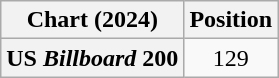<table class="wikitable plainrowheaders" style="text-align:center">
<tr>
<th scope="col">Chart (2024)</th>
<th scope="col">Position</th>
</tr>
<tr>
<th scope="row">US <em>Billboard</em> 200</th>
<td>129</td>
</tr>
</table>
